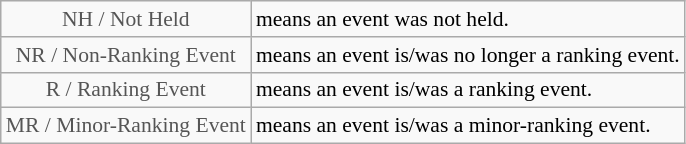<table class="wikitable" style="font-size:90%">
<tr>
<td style="text-align:center; color:#555555;" colspan="4">NH / Not Held</td>
<td>means an event was not held.</td>
</tr>
<tr>
<td style="text-align:center; color:#555555;" colspan="4">NR / Non-Ranking Event</td>
<td>means an event is/was no longer a ranking event.</td>
</tr>
<tr>
<td style="text-align:center; color:#555555;" colspan="4">R / Ranking Event</td>
<td>means an event is/was a ranking event.</td>
</tr>
<tr>
<td style="text-align:center; color:#555555;" colspan="4">MR / Minor-Ranking Event</td>
<td>means an event is/was a minor-ranking event.</td>
</tr>
</table>
